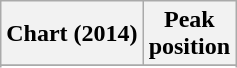<table class="wikitable sortable plainrowheaders" style="text-align:center">
<tr>
<th scope="col">Chart (2014)</th>
<th scope="col">Peak<br> position</th>
</tr>
<tr>
</tr>
<tr>
</tr>
</table>
